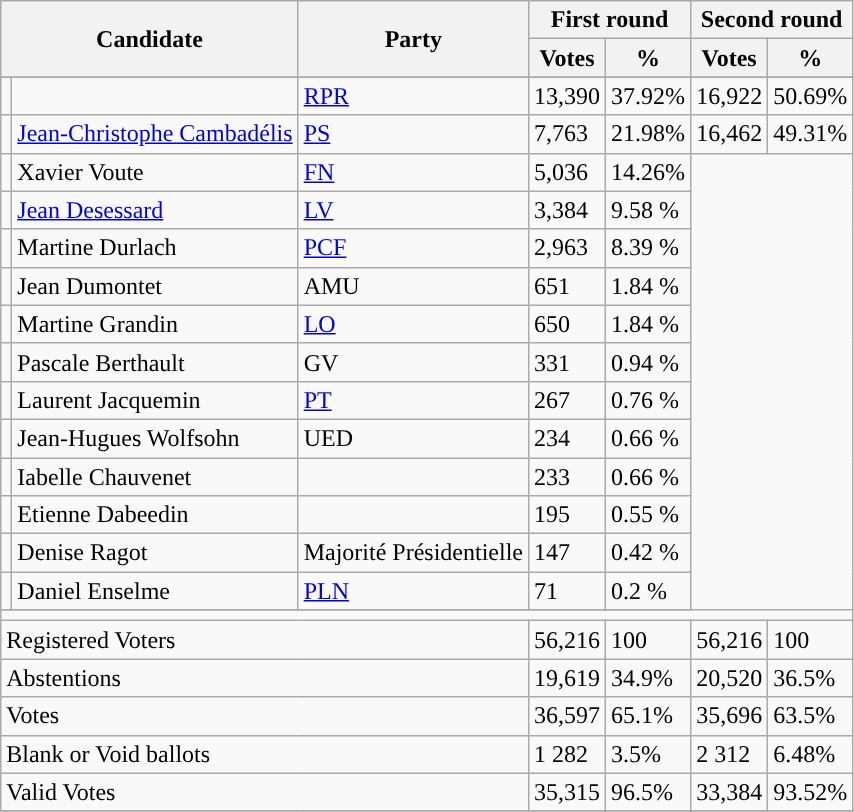<table class="wikitable">
<tr>
<th colspan="2" rowspan="2">Candidate</th>
<th rowspan="2">Party</th>
<th colspan="2">First round</th>
<th colspan="2">Second round</th>
</tr>
<tr>
<th>Votes</th>
<th>%</th>
<th>Votes</th>
<th>%</th>
</tr>
<tr>
</tr>
<tr>
<td style="background-color:"></td>
<td></td>
<td><a href='#'>RPR</a></td>
<td>13,390</td>
<td>37.92%</td>
<td>16,922</td>
<td>50.69%</td>
</tr>
<tr>
<td style="background-color:"></td>
<td><a href='#'>Jean-Christophe Cambadélis</a></td>
<td><a href='#'>PS</a></td>
<td>7,763</td>
<td>21.98%</td>
<td>16,462</td>
<td>49.31%</td>
</tr>
<tr>
<td style="background-color:"></td>
<td>Xavier Voute</td>
<td><a href='#'>FN</a></td>
<td>5,036</td>
<td>14.26%</td>
</tr>
<tr>
<td style="background-color:"></td>
<td><a href='#'>Jean Desessard</a></td>
<td><a href='#'>LV</a></td>
<td>3,384</td>
<td>9.58 %</td>
</tr>
<tr>
<td style="background-color:"></td>
<td>Martine Durlach</td>
<td><a href='#'>PCF</a></td>
<td>2,963</td>
<td>8.39 %</td>
</tr>
<tr>
<td></td>
<td>Jean Dumontet</td>
<td><abbr>AMU</abbr></td>
<td>651</td>
<td>1.84 %</td>
</tr>
<tr>
<td style="background-color:"></td>
<td>Martine Grandin</td>
<td><a href='#'>LO</a></td>
<td>650</td>
<td>1.84 %</td>
</tr>
<tr>
<td></td>
<td>Pascale Berthault</td>
<td><abbr>GV</abbr></td>
<td>331</td>
<td>0.94 %</td>
</tr>
<tr>
<td style="background-color:"></td>
<td>Laurent Jacquemin</td>
<td><a href='#'>PT</a></td>
<td>267</td>
<td>0.76 %</td>
</tr>
<tr>
<td></td>
<td>Jean-Hugues Wolfsohn</td>
<td><abbr>UED</abbr></td>
<td>234</td>
<td>0.66 %</td>
</tr>
<tr>
<td></td>
<td>Iabelle Chauvenet</td>
<td></td>
<td>233</td>
<td>0.66 %</td>
</tr>
<tr>
<td></td>
<td>Etienne Dabeedin</td>
<td></td>
<td>195</td>
<td>0.55 %</td>
</tr>
<tr>
<td></td>
<td>Denise Ragot</td>
<td>Majorité Présidentielle</td>
<td>147</td>
<td>0.42 %</td>
</tr>
<tr>
<td></td>
<td>Daniel Enselme</td>
<td><a href='#'>PLN</a></td>
<td>71</td>
<td>0.2 %</td>
</tr>
<tr>
</tr>
<tr>
<td colspan="8"></td>
</tr>
<tr>
<td colspan="3">Registered Voters</td>
<td>56,216</td>
<td>100</td>
<td>56,216</td>
<td>100</td>
</tr>
<tr>
<td colspan="3">Abstentions</td>
<td>19,619</td>
<td>34.9%</td>
<td>20,520</td>
<td>36.5%</td>
</tr>
<tr>
<td colspan="3">Votes</td>
<td>36,597</td>
<td>65.1%</td>
<td>35,696</td>
<td>63.5%</td>
</tr>
<tr>
<td colspan="3">Blank or Void ballots</td>
<td>1 282</td>
<td>3.5%</td>
<td>2 312</td>
<td>6.48%</td>
</tr>
<tr>
<td colspan="3">Valid Votes</td>
<td>35,315</td>
<td>96.5%</td>
<td>33,384</td>
<td>93.52%</td>
</tr>
<tr>
</tr>
</table>
